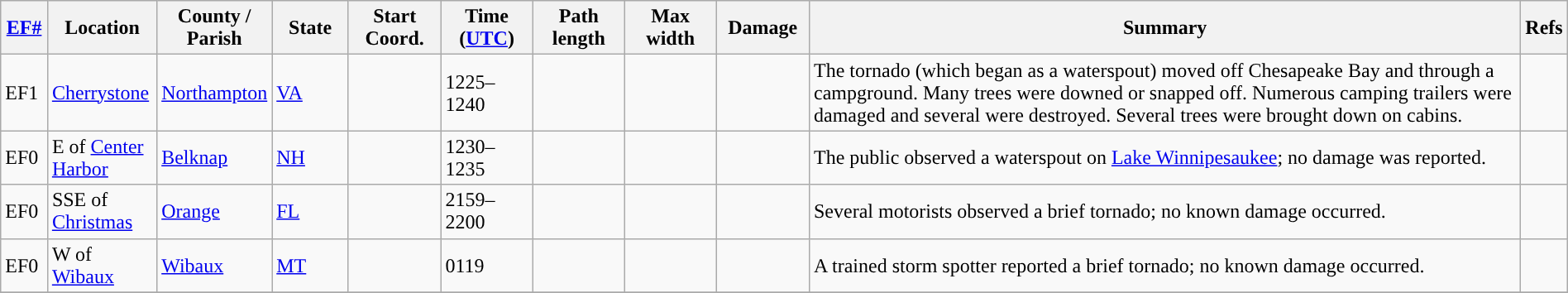<table class="wikitable sortable" style="width:100%;">
<tr>
<th scope="col" width="3%" align="center"><a href='#'>EF#</a></th>
<th scope="col" width="7%" align="center" class="unsortable">Location</th>
<th scope="col" width="6%" align="center" class="unsortable">County / Parish</th>
<th scope="col" width="5%" align="center">State</th>
<th scope="col" width="6%" align="center">Start Coord.</th>
<th scope="col" width="6%" align="center">Time (<a href='#'>UTC</a>)</th>
<th scope="col" width="6%" align="center">Path length</th>
<th scope="col" width="6%" align="center">Max width</th>
<th scope="col" width="6%" align="center">Damage</th>
<th scope="col" width="48%" class="unsortable" align="center">Summary</th>
<th scope="col" width="48%" class="unsortable" align="center">Refs</th>
</tr>
<tr>
<td>EF1</td>
<td><a href='#'>Cherrystone</a></td>
<td><a href='#'>Northampton</a></td>
<td><a href='#'>VA</a></td>
<td></td>
<td>1225–1240</td>
<td></td>
<td></td>
<td></td>
<td>The tornado (which began as a waterspout) moved off Chesapeake Bay and through a campground. Many trees were downed or snapped off. Numerous camping trailers were damaged and several were destroyed. Several trees were brought down on cabins.</td>
<td></td>
</tr>
<tr>
<td>EF0</td>
<td>E of <a href='#'>Center Harbor</a></td>
<td><a href='#'>Belknap</a></td>
<td><a href='#'>NH</a></td>
<td></td>
<td>1230–1235</td>
<td></td>
<td></td>
<td></td>
<td>The public observed a waterspout on <a href='#'>Lake Winnipesaukee</a>; no damage was reported.</td>
<td></td>
</tr>
<tr>
<td>EF0</td>
<td>SSE of <a href='#'>Christmas</a></td>
<td><a href='#'>Orange</a></td>
<td><a href='#'>FL</a></td>
<td></td>
<td>2159–2200</td>
<td></td>
<td></td>
<td></td>
<td>Several motorists observed a brief tornado; no known damage occurred.</td>
<td></td>
</tr>
<tr>
<td>EF0</td>
<td>W of <a href='#'>Wibaux</a></td>
<td><a href='#'>Wibaux</a></td>
<td><a href='#'>MT</a></td>
<td></td>
<td>0119</td>
<td></td>
<td></td>
<td></td>
<td>A trained storm spotter reported a brief tornado; no known damage occurred.</td>
<td></td>
</tr>
<tr>
</tr>
</table>
